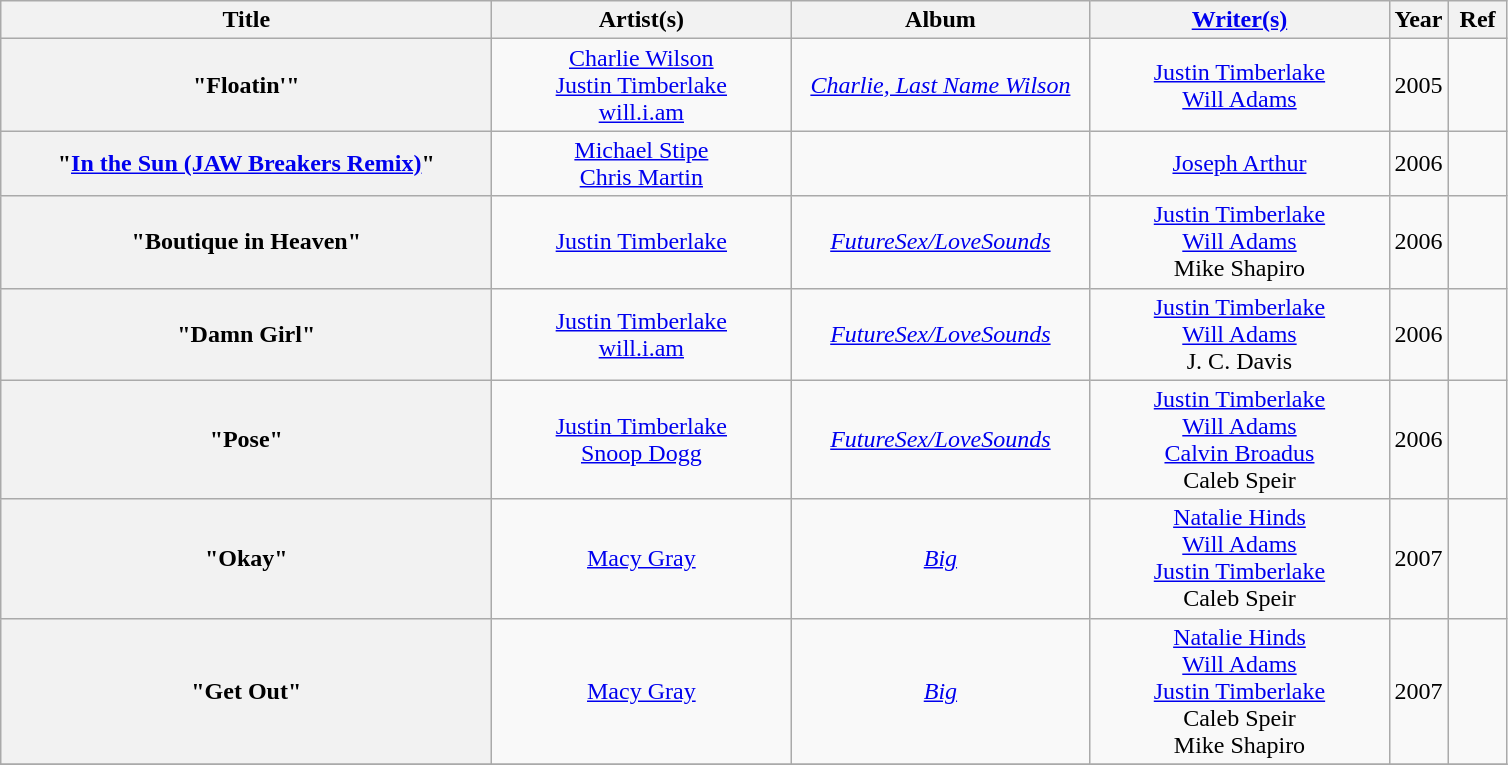<table class="wikitable plainrowheaders sortable" style="text-align:center;">
<tr>
<th scope="col" style="width:20em;">Title</th>
<th scope="col" style="width:12em;">Artist(s)</th>
<th scope="col" style="width:12em;">Album</th>
<th scope="col" style="width:12em;"><a href='#'>Writer(s)</a></th>
<th scope="col" style="width:2em;">Year</th>
<th scope="col" style="width:2em;" class="unsortable">Ref</th>
</tr>
<tr>
<th scope="row">"Floatin'"</th>
<td><a href='#'>Charlie Wilson</a><br><a href='#'>Justin Timberlake</a><br><a href='#'>will.i.am</a></td>
<td><em><a href='#'>Charlie, Last Name Wilson</a></em></td>
<td><a href='#'>Justin Timberlake</a><br><a href='#'>Will Adams</a></td>
<td>2005</td>
<td></td>
</tr>
<tr>
<th scope="row">"<a href='#'>In the Sun (JAW Breakers Remix)</a>"</th>
<td><a href='#'>Michael Stipe</a><br><a href='#'>Chris Martin</a></td>
<td></td>
<td><a href='#'>Joseph Arthur</a></td>
<td>2006</td>
<td></td>
</tr>
<tr>
<th scope="row">"Boutique in Heaven"</th>
<td><a href='#'>Justin Timberlake</a></td>
<td><em><a href='#'>FutureSex/LoveSounds</a></em></td>
<td><a href='#'>Justin Timberlake</a><br><a href='#'>Will Adams</a><br>Mike Shapiro</td>
<td>2006</td>
<td></td>
</tr>
<tr>
<th scope="row">"Damn Girl"</th>
<td><a href='#'>Justin Timberlake</a><br><a href='#'>will.i.am</a></td>
<td><em><a href='#'>FutureSex/LoveSounds</a></em></td>
<td><a href='#'>Justin Timberlake</a><br><a href='#'>Will Adams</a><br>J. C. Davis</td>
<td>2006</td>
<td></td>
</tr>
<tr>
<th scope="row">"Pose"</th>
<td><a href='#'>Justin Timberlake</a><br><a href='#'>Snoop Dogg</a></td>
<td><em><a href='#'>FutureSex/LoveSounds</a></em></td>
<td><a href='#'>Justin Timberlake</a><br><a href='#'>Will Adams</a><br><a href='#'>Calvin Broadus</a><br>Caleb Speir</td>
<td>2006</td>
<td></td>
</tr>
<tr>
<th scope="row">"Okay"</th>
<td><a href='#'>Macy Gray</a></td>
<td><em><a href='#'>Big</a></em></td>
<td><a href='#'>Natalie Hinds</a><br><a href='#'>Will Adams</a><br><a href='#'>Justin Timberlake</a><br>Caleb Speir</td>
<td>2007</td>
<td></td>
</tr>
<tr>
<th scope="row">"Get Out"</th>
<td><a href='#'>Macy Gray</a></td>
<td><em><a href='#'>Big</a></em></td>
<td><a href='#'>Natalie Hinds</a><br><a href='#'>Will Adams</a><br><a href='#'>Justin Timberlake</a><br>Caleb Speir<br>Mike Shapiro</td>
<td>2007</td>
<td></td>
</tr>
<tr>
</tr>
</table>
